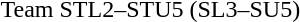<table>
<tr>
<td rowspan=2>Team STL2–STU5 (SL3–SU5)</td>
<td rowspan=2></td>
<td rowspan=2></td>
<td></td>
</tr>
<tr>
<td></td>
</tr>
</table>
